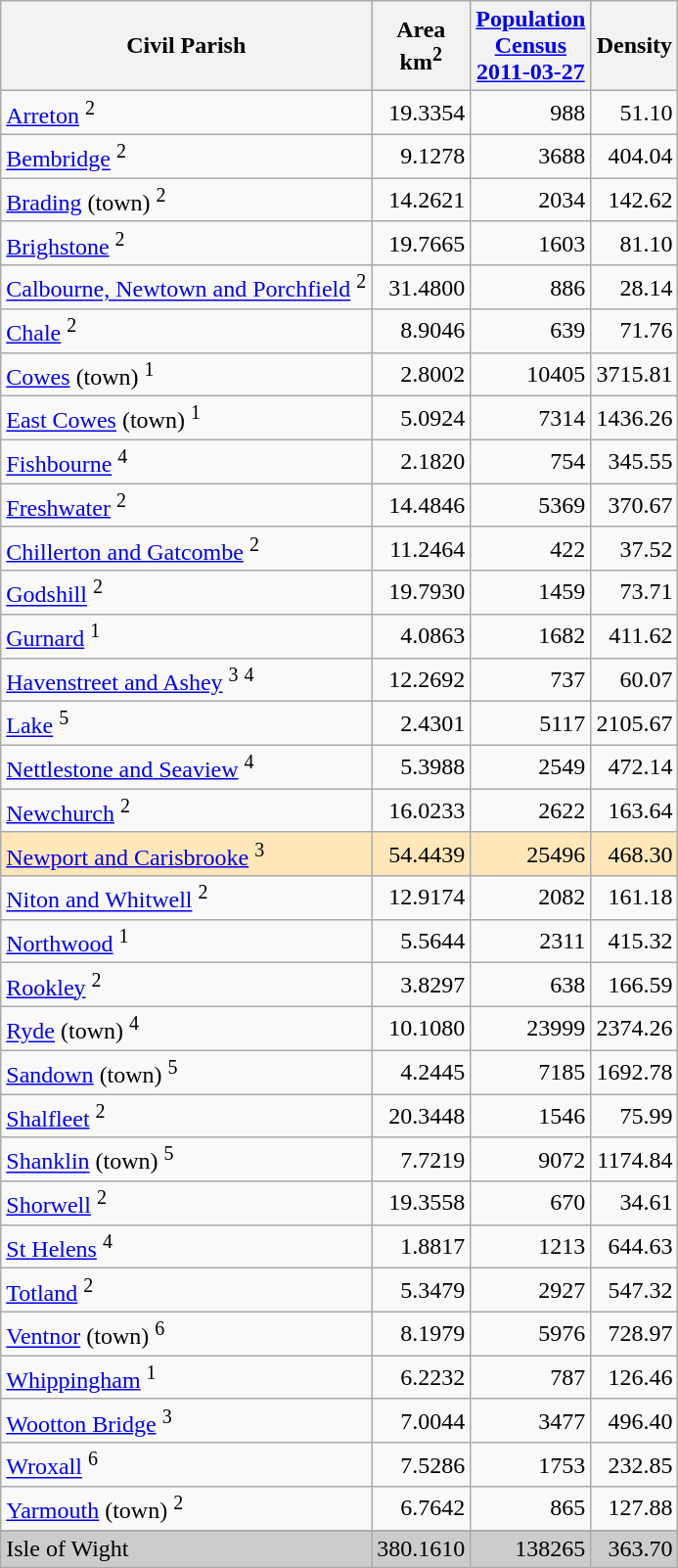<table class="wikitable sortable">
<tr>
<th>Civil Parish</th>
<th>Area<br>km<sup>2</sup></th>
<th><a href='#'>Population<br>Census<br>2011-03-27</a></th>
<th>Density</th>
</tr>
<tr>
<td><a href='#'>Arreton</a> <sup>2</sup></td>
<td align="right">19.3354</td>
<td align="right">988</td>
<td align="right">51.10</td>
</tr>
<tr>
<td><a href='#'>Bembridge</a> <sup>2</sup></td>
<td align="right">9.1278</td>
<td align="right">3688</td>
<td align="right">404.04</td>
</tr>
<tr>
<td><a href='#'>Brading</a> (town) <sup>2</sup></td>
<td align="right">14.2621</td>
<td align="right">2034</td>
<td align="right">142.62</td>
</tr>
<tr>
<td><a href='#'>Brighstone</a> <sup>2</sup></td>
<td align="right">19.7665</td>
<td align="right">1603</td>
<td align="right">81.10</td>
</tr>
<tr>
<td><a href='#'>Calbourne, Newtown and Porchfield</a> <sup>2</sup></td>
<td align="right">31.4800</td>
<td align="right">886</td>
<td align="right">28.14</td>
</tr>
<tr>
<td><a href='#'>Chale</a> <sup>2</sup></td>
<td align="right">8.9046</td>
<td align="right">639</td>
<td align="right">71.76</td>
</tr>
<tr>
<td><a href='#'>Cowes</a> (town) <sup>1</sup></td>
<td align="right">2.8002</td>
<td align="right">10405</td>
<td align="right">3715.81</td>
</tr>
<tr>
<td><a href='#'>East Cowes</a> (town) <sup>1</sup></td>
<td align="right">5.0924</td>
<td align="right">7314</td>
<td align="right">1436.26</td>
</tr>
<tr>
<td><a href='#'>Fishbourne</a> <sup>4</sup> </td>
<td align="right">2.1820</td>
<td align="right">754</td>
<td align="right">345.55</td>
</tr>
<tr>
<td><a href='#'>Freshwater</a> <sup>2</sup></td>
<td align="right">14.4846</td>
<td align="right">5369</td>
<td align="right">370.67</td>
</tr>
<tr>
<td><a href='#'>Chillerton and Gatcombe</a> <sup>2</sup> </td>
<td align="right">11.2464</td>
<td align="right">422</td>
<td align="right">37.52</td>
</tr>
<tr>
<td><a href='#'>Godshill</a> <sup>2</sup></td>
<td align="right">19.7930</td>
<td align="right">1459</td>
<td align="right">73.71</td>
</tr>
<tr>
<td><a href='#'>Gurnard</a> <sup>1</sup></td>
<td align="right">4.0863</td>
<td align="right">1682</td>
<td align="right">411.62</td>
</tr>
<tr>
<td><a href='#'>Havenstreet and Ashey</a> <sup>3</sup> <sup>4</sup> </td>
<td align="right">12.2692</td>
<td align="right">737</td>
<td align="right">60.07</td>
</tr>
<tr>
<td><a href='#'>Lake</a> <sup>5</sup></td>
<td align="right">2.4301</td>
<td align="right">5117</td>
<td align="right">2105.67</td>
</tr>
<tr>
<td><a href='#'>Nettlestone and Seaview</a> <sup>4</sup></td>
<td align="right">5.3988</td>
<td align="right">2549</td>
<td align="right">472.14</td>
</tr>
<tr>
<td><a href='#'>Newchurch</a> <sup>2</sup></td>
<td align="right">16.0233</td>
<td align="right">2622</td>
<td align="right">163.64</td>
</tr>
<tr style="background:#FFE7BA">
<td><a href='#'>Newport and Carisbrooke</a> <sup>3</sup> </td>
<td align="right">54.4439</td>
<td align="right">25496</td>
<td align="right">468.30</td>
</tr>
<tr>
<td><a href='#'>Niton and Whitwell</a> <sup>2</sup></td>
<td align="right">12.9174</td>
<td align="right">2082</td>
<td align="right">161.18</td>
</tr>
<tr>
<td><a href='#'>Northwood</a> <sup>1</sup> </td>
<td align="right">5.5644</td>
<td align="right">2311</td>
<td align="right">415.32</td>
</tr>
<tr>
<td><a href='#'>Rookley</a> <sup>2</sup></td>
<td align="right">3.8297</td>
<td align="right">638</td>
<td align="right">166.59</td>
</tr>
<tr>
<td><a href='#'>Ryde</a> (town) <sup>4</sup> </td>
<td align="right">10.1080</td>
<td align="right">23999</td>
<td align="right">2374.26</td>
</tr>
<tr>
<td><a href='#'>Sandown</a> (town) <sup>5</sup></td>
<td align="right">4.2445</td>
<td align="right">7185</td>
<td align="right">1692.78</td>
</tr>
<tr>
<td><a href='#'>Shalfleet</a> <sup>2</sup></td>
<td align="right">20.3448</td>
<td align="right">1546</td>
<td align="right">75.99</td>
</tr>
<tr>
<td><a href='#'>Shanklin</a> (town) <sup>5</sup></td>
<td align="right">7.7219</td>
<td align="right">9072</td>
<td align="right">1174.84</td>
</tr>
<tr>
<td><a href='#'>Shorwell</a> <sup>2</sup></td>
<td align="right">19.3558</td>
<td align="right">670</td>
<td align="right">34.61</td>
</tr>
<tr>
<td><a href='#'>St Helens</a> <sup>4</sup></td>
<td align="right">1.8817</td>
<td align="right">1213</td>
<td align="right">644.63</td>
</tr>
<tr>
<td><a href='#'>Totland</a> <sup>2</sup></td>
<td align="right">5.3479</td>
<td align="right">2927</td>
<td align="right">547.32</td>
</tr>
<tr>
<td><a href='#'>Ventnor</a> (town) <sup>6</sup></td>
<td align="right">8.1979</td>
<td align="right">5976</td>
<td align="right">728.97</td>
</tr>
<tr>
<td><a href='#'>Whippingham</a> <sup>1</sup> </td>
<td align="right">6.2232</td>
<td align="right">787</td>
<td align="right">126.46</td>
</tr>
<tr>
<td><a href='#'>Wootton Bridge</a> <sup>3</sup></td>
<td align="right">7.0044</td>
<td align="right">3477</td>
<td align="right">496.40</td>
</tr>
<tr>
<td><a href='#'>Wroxall</a> <sup>6</sup></td>
<td align="right">7.5286</td>
<td align="right">1753</td>
<td align="right">232.85</td>
</tr>
<tr>
<td><a href='#'>Yarmouth</a> (town) <sup>2</sup></td>
<td align="right">6.7642</td>
<td align="right">865</td>
<td align="right">127.88</td>
</tr>
<tr>
</tr>
<tr style="background:#CCCCCC;" class="sortbottom">
<td>Isle of Wight</td>
<td align="right">380.1610</td>
<td align="right">138265</td>
<td align="right">363.70</td>
</tr>
</table>
